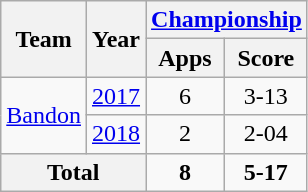<table class="wikitable" style="text-align:center">
<tr>
<th rowspan="2">Team</th>
<th rowspan="2">Year</th>
<th colspan="2"><a href='#'>Championship</a></th>
</tr>
<tr>
<th>Apps</th>
<th>Score</th>
</tr>
<tr>
<td rowspan="2"><a href='#'>Bandon</a></td>
<td><a href='#'>2017</a></td>
<td>6</td>
<td>3-13</td>
</tr>
<tr>
<td><a href='#'>2018</a></td>
<td>2</td>
<td>2-04</td>
</tr>
<tr>
<th colspan="2">Total</th>
<td><strong>8</strong></td>
<td><strong>5-17</strong></td>
</tr>
</table>
